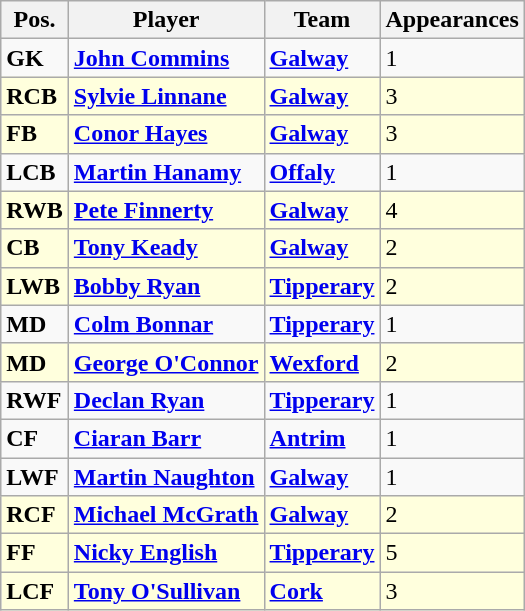<table class="wikitable">
<tr>
<th>Pos.</th>
<th>Player</th>
<th>Team</th>
<th>Appearances</th>
</tr>
<tr>
<td><strong>GK</strong></td>
<td> <strong><a href='#'>John Commins</a></strong></td>
<td><strong><a href='#'>Galway</a></strong></td>
<td>1</td>
</tr>
<tr bgcolor=#FFFFDD>
<td><strong>RCB</strong></td>
<td> <strong><a href='#'>Sylvie Linnane</a></strong></td>
<td><strong><a href='#'>Galway</a></strong></td>
<td>3</td>
</tr>
<tr bgcolor=#FFFFDD>
<td><strong>FB</strong></td>
<td> <strong><a href='#'>Conor Hayes</a></strong></td>
<td><strong><a href='#'>Galway</a></strong></td>
<td>3</td>
</tr>
<tr>
<td><strong>LCB</strong></td>
<td> <strong><a href='#'>Martin Hanamy</a></strong></td>
<td><strong><a href='#'>Offaly</a></strong></td>
<td>1</td>
</tr>
<tr bgcolor=#FFFFDD>
<td><strong>RWB</strong></td>
<td> <strong><a href='#'>Pete Finnerty</a></strong></td>
<td><strong><a href='#'>Galway</a></strong></td>
<td>4</td>
</tr>
<tr bgcolor=#FFFFDD>
<td><strong>CB</strong></td>
<td> <strong><a href='#'>Tony Keady</a></strong></td>
<td><strong><a href='#'>Galway</a></strong></td>
<td>2</td>
</tr>
<tr bgcolor=#FFFFDD>
<td><strong>LWB</strong></td>
<td> <strong><a href='#'>Bobby Ryan</a></strong></td>
<td><strong><a href='#'>Tipperary</a></strong></td>
<td>2</td>
</tr>
<tr>
<td><strong>MD</strong></td>
<td> <strong><a href='#'>Colm Bonnar</a></strong></td>
<td><strong><a href='#'>Tipperary</a></strong></td>
<td>1</td>
</tr>
<tr bgcolor=#FFFFDD>
<td><strong>MD</strong></td>
<td> <strong><a href='#'>George O'Connor</a></strong></td>
<td><strong><a href='#'>Wexford</a></strong></td>
<td>2</td>
</tr>
<tr>
<td><strong>RWF</strong></td>
<td> <strong><a href='#'>Declan Ryan</a></strong></td>
<td><strong><a href='#'>Tipperary</a></strong></td>
<td>1</td>
</tr>
<tr>
<td><strong>CF</strong></td>
<td> <strong><a href='#'>Ciaran Barr</a></strong></td>
<td><strong><a href='#'>Antrim</a></strong></td>
<td>1</td>
</tr>
<tr>
<td><strong>LWF</strong></td>
<td> <strong><a href='#'>Martin Naughton</a></strong></td>
<td><strong><a href='#'>Galway</a></strong></td>
<td>1</td>
</tr>
<tr bgcolor=#FFFFDD>
<td><strong>RCF</strong></td>
<td> <strong><a href='#'>Michael McGrath</a></strong></td>
<td><strong><a href='#'>Galway</a></strong></td>
<td>2</td>
</tr>
<tr bgcolor=#FFFFDD>
<td><strong>FF</strong></td>
<td> <strong><a href='#'>Nicky English</a></strong></td>
<td><strong><a href='#'>Tipperary</a></strong></td>
<td>5</td>
</tr>
<tr bgcolor=#FFFFDD>
<td><strong>LCF</strong></td>
<td> <strong><a href='#'>Tony O'Sullivan</a></strong></td>
<td><strong><a href='#'>Cork</a></strong></td>
<td>3</td>
</tr>
</table>
